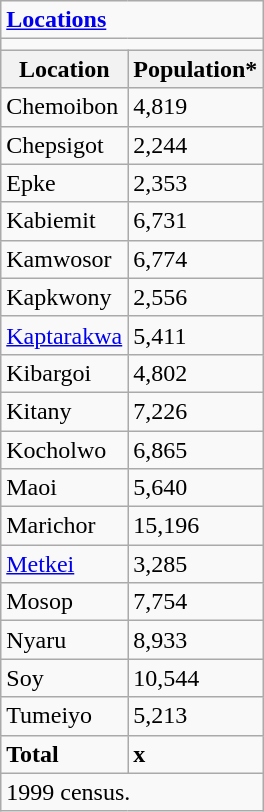<table class="wikitable">
<tr>
<td colspan="2"><strong><a href='#'>Locations</a></strong></td>
</tr>
<tr>
<td colspan="2"></td>
</tr>
<tr>
<th>Location</th>
<th>Population*</th>
</tr>
<tr>
<td>Chemoibon</td>
<td>4,819</td>
</tr>
<tr>
<td>Chepsigot</td>
<td>2,244</td>
</tr>
<tr>
<td>Epke</td>
<td>2,353</td>
</tr>
<tr>
<td>Kabiemit</td>
<td>6,731</td>
</tr>
<tr>
<td>Kamwosor</td>
<td>6,774</td>
</tr>
<tr>
<td>Kapkwony</td>
<td>2,556</td>
</tr>
<tr>
<td><a href='#'>Kaptarakwa</a></td>
<td>5,411</td>
</tr>
<tr>
<td>Kibargoi</td>
<td>4,802</td>
</tr>
<tr>
<td>Kitany</td>
<td>7,226</td>
</tr>
<tr>
<td>Kocholwo</td>
<td>6,865</td>
</tr>
<tr>
<td>Maoi</td>
<td>5,640</td>
</tr>
<tr>
<td>Marichor</td>
<td>15,196</td>
</tr>
<tr>
<td><a href='#'>Metkei</a></td>
<td>3,285</td>
</tr>
<tr>
<td>Mosop</td>
<td>7,754</td>
</tr>
<tr>
<td>Nyaru</td>
<td>8,933</td>
</tr>
<tr>
<td>Soy</td>
<td>10,544</td>
</tr>
<tr>
<td>Tumeiyo</td>
<td>5,213</td>
</tr>
<tr>
<td><strong>Total</strong></td>
<td><strong>x</strong></td>
</tr>
<tr>
<td colspan="2">1999 census.</td>
</tr>
</table>
